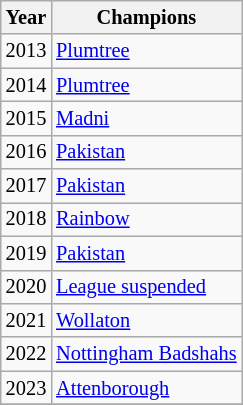<table class="wikitable" style="font-size:85%">
<tr>
<th>Year</th>
<th>Champions</th>
</tr>
<tr>
<td>2013</td>
<td><a href='#'>Plumtree</a></td>
</tr>
<tr>
<td>2014</td>
<td><a href='#'>Plumtree</a></td>
</tr>
<tr>
<td>2015</td>
<td><a href='#'>Madni</a></td>
</tr>
<tr>
<td>2016</td>
<td><a href='#'>Pakistan</a></td>
</tr>
<tr>
<td>2017</td>
<td><a href='#'>Pakistan</a></td>
</tr>
<tr>
<td>2018</td>
<td><a href='#'>Rainbow</a></td>
</tr>
<tr>
<td>2019</td>
<td><a href='#'>Pakistan</a></td>
</tr>
<tr>
<td>2020</td>
<td><a href='#'>League suspended</a></td>
</tr>
<tr>
<td>2021</td>
<td><a href='#'>Wollaton</a></td>
</tr>
<tr>
<td>2022</td>
<td><a href='#'>Nottingham Badshahs</a></td>
</tr>
<tr>
<td>2023</td>
<td><a href='#'>Attenborough</a></td>
</tr>
<tr>
</tr>
</table>
